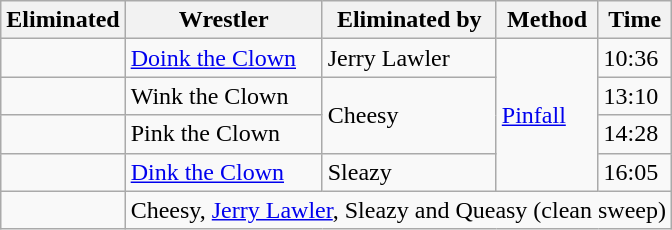<table class="wikitable sortable">
<tr>
<th>Eliminated</th>
<th>Wrestler</th>
<th>Eliminated by</th>
<th>Method</th>
<th>Time</th>
</tr>
<tr>
<td></td>
<td><a href='#'>Doink the Clown</a></td>
<td>Jerry Lawler</td>
<td rowspan="4"><a href='#'>Pinfall</a></td>
<td>10:36</td>
</tr>
<tr>
<td></td>
<td>Wink the Clown</td>
<td rowspan="2">Cheesy</td>
<td>13:10</td>
</tr>
<tr>
<td></td>
<td>Pink the Clown</td>
<td>14:28</td>
</tr>
<tr>
<td></td>
<td><a href='#'>Dink the Clown</a></td>
<td>Sleazy</td>
<td>16:05</td>
</tr>
<tr>
<td></td>
<td colspan="4">Cheesy, <a href='#'>Jerry Lawler</a>, Sleazy and Queasy (clean sweep)</td>
</tr>
</table>
